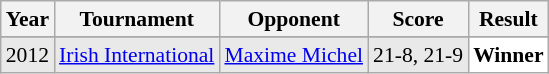<table class="sortable wikitable" style="font-size: 90%;">
<tr>
<th>Year</th>
<th>Tournament</th>
<th>Opponent</th>
<th>Score</th>
<th>Result</th>
</tr>
<tr>
</tr>
<tr style="background:#E9E9E9">
<td align="center">2012</td>
<td align="left"><a href='#'>Irish International</a></td>
<td align="left"> <a href='#'>Maxime Michel</a></td>
<td align="left">21-8, 21-9</td>
<td style="text-align:left; background:white"> <strong>Winner</strong></td>
</tr>
</table>
